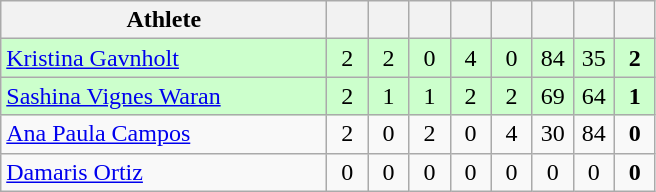<table class=wikitable style="text-align:center">
<tr>
<th width=210>Athlete</th>
<th width=20></th>
<th width=20></th>
<th width=20></th>
<th width=20></th>
<th width=20></th>
<th width=20></th>
<th width=20></th>
<th width=20></th>
</tr>
<tr bgcolor=ccffcc>
<td style="text-align:left"> <a href='#'>Kristina Gavnholt</a></td>
<td>2</td>
<td>2</td>
<td>0</td>
<td>4</td>
<td>0</td>
<td>84</td>
<td>35</td>
<td><strong>2</strong></td>
</tr>
<tr bgcolor=ccffcc>
<td style="text-align:left"> <a href='#'>Sashina Vignes Waran</a></td>
<td>2</td>
<td>1</td>
<td>1</td>
<td>2</td>
<td>2</td>
<td>69</td>
<td>64</td>
<td><strong>1</strong></td>
</tr>
<tr>
<td style="text-align:left"> <a href='#'>Ana Paula Campos</a></td>
<td>2</td>
<td>0</td>
<td>2</td>
<td>0</td>
<td>4</td>
<td>30</td>
<td>84</td>
<td><strong>0</strong></td>
</tr>
<tr>
<td style="text-align:left"> <a href='#'>Damaris Ortiz</a></td>
<td>0</td>
<td>0</td>
<td>0</td>
<td>0</td>
<td>0</td>
<td>0</td>
<td>0</td>
<td><strong>0</strong></td>
</tr>
</table>
